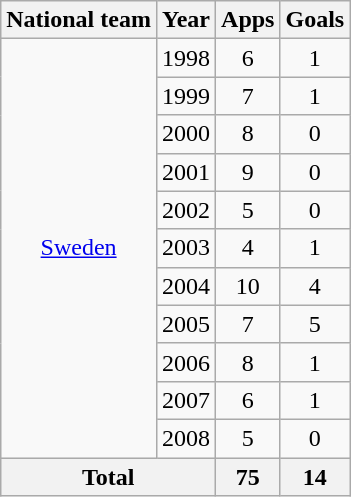<table class="wikitable" style="text-align:center">
<tr>
<th>National team</th>
<th>Year</th>
<th>Apps</th>
<th>Goals</th>
</tr>
<tr>
<td rowspan="11"><a href='#'>Sweden</a></td>
<td>1998</td>
<td>6</td>
<td>1</td>
</tr>
<tr>
<td>1999</td>
<td>7</td>
<td>1</td>
</tr>
<tr>
<td>2000</td>
<td>8</td>
<td>0</td>
</tr>
<tr>
<td>2001</td>
<td>9</td>
<td>0</td>
</tr>
<tr>
<td>2002</td>
<td>5</td>
<td>0</td>
</tr>
<tr>
<td>2003</td>
<td>4</td>
<td>1</td>
</tr>
<tr>
<td>2004</td>
<td>10</td>
<td>4</td>
</tr>
<tr>
<td>2005</td>
<td>7</td>
<td>5</td>
</tr>
<tr>
<td>2006</td>
<td>8</td>
<td>1</td>
</tr>
<tr>
<td>2007</td>
<td>6</td>
<td>1</td>
</tr>
<tr>
<td>2008</td>
<td>5</td>
<td>0</td>
</tr>
<tr>
<th colspan="2">Total</th>
<th>75</th>
<th>14</th>
</tr>
</table>
